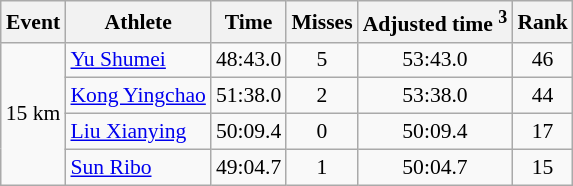<table class="wikitable" style="font-size:90%">
<tr>
<th>Event</th>
<th>Athlete</th>
<th>Time</th>
<th>Misses</th>
<th>Adjusted time <sup>3</sup></th>
<th>Rank</th>
</tr>
<tr>
<td rowspan="4">15 km</td>
<td><a href='#'>Yu Shumei</a></td>
<td align="center">48:43.0</td>
<td align="center">5</td>
<td align="center">53:43.0</td>
<td align="center">46</td>
</tr>
<tr>
<td><a href='#'>Kong Yingchao</a></td>
<td align="center">51:38.0</td>
<td align="center">2</td>
<td align="center">53:38.0</td>
<td align="center">44</td>
</tr>
<tr>
<td><a href='#'>Liu Xianying</a></td>
<td align="center">50:09.4</td>
<td align="center">0</td>
<td align="center">50:09.4</td>
<td align="center">17</td>
</tr>
<tr>
<td><a href='#'>Sun Ribo</a></td>
<td align="center">49:04.7</td>
<td align="center">1</td>
<td align="center">50:04.7</td>
<td align="center">15</td>
</tr>
</table>
